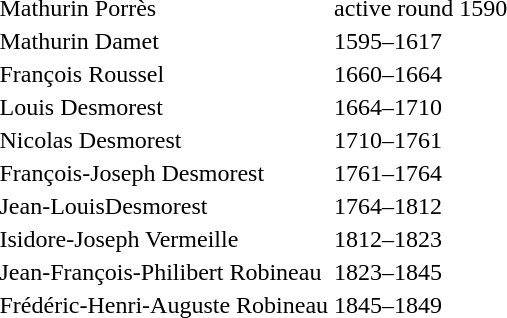<table>
<tr>
<td>Mathurin Porrès</td>
<td>active round 1590</td>
</tr>
<tr>
<td>Mathurin Damet</td>
<td>1595–1617</td>
</tr>
<tr>
<td>François Roussel</td>
<td>1660–1664</td>
</tr>
<tr>
<td>Louis Desmorest</td>
<td>1664–1710</td>
</tr>
<tr>
<td>Nicolas Desmorest</td>
<td>1710–1761</td>
</tr>
<tr>
<td>François-Joseph Desmorest</td>
<td>1761–1764</td>
</tr>
<tr>
<td>Jean-LouisDesmorest</td>
<td>1764–1812</td>
</tr>
<tr>
<td>Isidore-Joseph Vermeille</td>
<td>1812–1823</td>
</tr>
<tr>
<td>Jean-François-Philibert Robineau</td>
<td>1823–1845</td>
</tr>
<tr>
<td>Frédéric-Henri-Auguste Robineau</td>
<td>1845–1849</td>
</tr>
</table>
